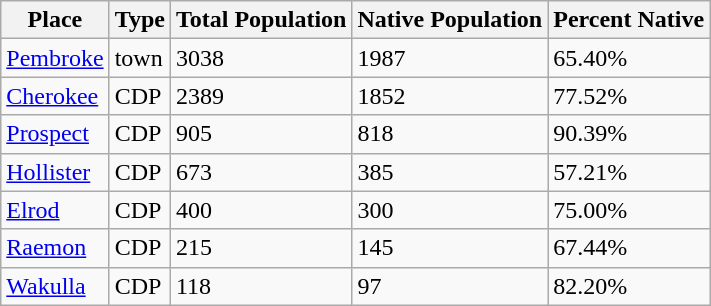<table class="wikitable sortable">
<tr>
<th>Place</th>
<th>Type</th>
<th>Total Population</th>
<th>Native Population</th>
<th>Percent Native</th>
</tr>
<tr>
<td><a href='#'>Pembroke</a></td>
<td>town</td>
<td>3038</td>
<td>1987</td>
<td>65.40%</td>
</tr>
<tr>
<td><a href='#'>Cherokee</a></td>
<td>CDP</td>
<td>2389</td>
<td>1852</td>
<td>77.52%</td>
</tr>
<tr>
<td><a href='#'>Prospect</a></td>
<td>CDP</td>
<td>905</td>
<td>818</td>
<td>90.39%</td>
</tr>
<tr>
<td><a href='#'>Hollister</a></td>
<td>CDP</td>
<td>673</td>
<td>385</td>
<td>57.21%</td>
</tr>
<tr>
<td><a href='#'>Elrod</a></td>
<td>CDP</td>
<td>400</td>
<td>300</td>
<td>75.00%</td>
</tr>
<tr>
<td><a href='#'>Raemon</a></td>
<td>CDP</td>
<td>215</td>
<td>145</td>
<td>67.44%</td>
</tr>
<tr>
<td><a href='#'>Wakulla</a></td>
<td>CDP</td>
<td>118</td>
<td>97</td>
<td>82.20%</td>
</tr>
</table>
